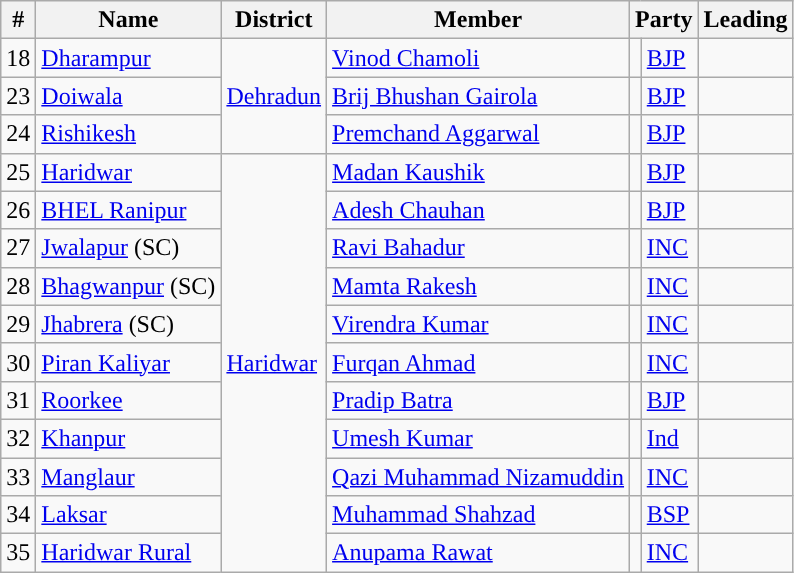<table class="wikitable">
<tr>
<th>#</th>
<th>Name</th>
<th>District</th>
<th>Member</th>
<th colspan="2">Party</th>
<th colspan="2">Leading<br></th>
</tr>
<tr>
<td align="center">18</td>
<td><a href='#'>Dharampur</a></td>
<td rowspan="3"><a href='#'>Dehradun</a></td>
<td><a href='#'>Vinod Chamoli</a></td>
<td style="background-color: "></td>
<td><a href='#'>BJP</a></td>
<td></td>
</tr>
<tr>
<td align="center">23</td>
<td><a href='#'>Doiwala</a></td>
<td><a href='#'>Brij Bhushan Gairola</a></td>
<td style="background-color: "></td>
<td><a href='#'>BJP</a></td>
<td></td>
</tr>
<tr>
<td align="center">24</td>
<td><a href='#'>Rishikesh</a></td>
<td><a href='#'>Premchand Aggarwal</a></td>
<td style="background-color: "></td>
<td><a href='#'>BJP</a></td>
<td></td>
</tr>
<tr>
<td align="center">25</td>
<td><a href='#'>Haridwar</a></td>
<td rowspan="11"><a href='#'>Haridwar</a></td>
<td><a href='#'>Madan Kaushik</a></td>
<td style="background-color: "></td>
<td><a href='#'>BJP</a></td>
<td></td>
</tr>
<tr>
<td align="center">26</td>
<td><a href='#'>BHEL Ranipur</a></td>
<td><a href='#'>Adesh Chauhan</a></td>
<td style="background-color: "></td>
<td><a href='#'>BJP</a></td>
<td></td>
</tr>
<tr>
<td align="center">27</td>
<td><a href='#'>Jwalapur</a> (SC)</td>
<td><a href='#'>Ravi Bahadur</a></td>
<td style="background-color: "></td>
<td><a href='#'>INC</a></td>
<td></td>
</tr>
<tr>
<td align="center">28</td>
<td><a href='#'>Bhagwanpur</a> (SC)</td>
<td><a href='#'>Mamta Rakesh</a></td>
<td style="background-color: "></td>
<td><a href='#'>INC</a></td>
<td></td>
</tr>
<tr>
<td align="center">29</td>
<td><a href='#'>Jhabrera</a> (SC)</td>
<td><a href='#'>Virendra Kumar</a></td>
<td style="background-color: "></td>
<td><a href='#'>INC</a></td>
<td></td>
</tr>
<tr>
<td align="center">30</td>
<td><a href='#'>Piran Kaliyar</a></td>
<td><a href='#'>Furqan Ahmad</a></td>
<td style="background-color: "></td>
<td><a href='#'>INC</a></td>
<td></td>
</tr>
<tr>
<td align="center">31</td>
<td><a href='#'>Roorkee</a></td>
<td><a href='#'>Pradip Batra</a></td>
<td style="background-color: "></td>
<td><a href='#'>BJP</a></td>
<td></td>
</tr>
<tr>
<td align="center">32</td>
<td><a href='#'>Khanpur</a></td>
<td><a href='#'>Umesh Kumar</a></td>
<td style="background-color: "></td>
<td><a href='#'>Ind</a></td>
<td></td>
</tr>
<tr>
<td align="center">33</td>
<td><a href='#'>Manglaur</a></td>
<td><a href='#'>Qazi Muhammad Nizamuddin</a></td>
<td style="background-color: "></td>
<td><a href='#'>INC</a></td>
<td></td>
</tr>
<tr>
<td align="center">34</td>
<td><a href='#'>Laksar</a></td>
<td><a href='#'>Muhammad Shahzad</a></td>
<td style="background-color: "></td>
<td><a href='#'>BSP</a></td>
<td></td>
</tr>
<tr>
<td align="center">35</td>
<td><a href='#'>Haridwar Rural</a></td>
<td><a href='#'>Anupama Rawat</a></td>
<td style="background-color: "></td>
<td><a href='#'>INC</a></td>
<td></td>
</tr>
</table>
